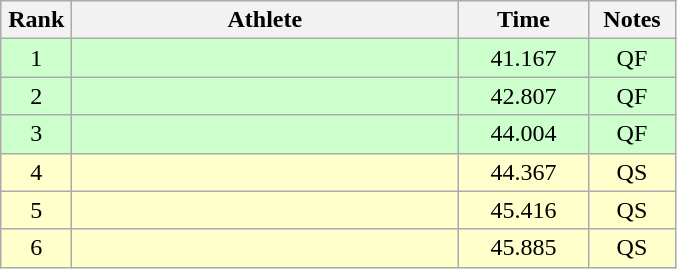<table class=wikitable style="text-align:center">
<tr>
<th width=40>Rank</th>
<th width=250>Athlete</th>
<th width=80>Time</th>
<th width=50>Notes</th>
</tr>
<tr bgcolor="ccffcc">
<td>1</td>
<td align=left></td>
<td>41.167</td>
<td>QF</td>
</tr>
<tr bgcolor="ccffcc">
<td>2</td>
<td align=left></td>
<td>42.807</td>
<td>QF</td>
</tr>
<tr bgcolor="ccffcc">
<td>3</td>
<td align=left></td>
<td>44.004</td>
<td>QF</td>
</tr>
<tr bgcolor="#ffffcc">
<td>4</td>
<td align=left></td>
<td>44.367</td>
<td>QS</td>
</tr>
<tr bgcolor="#ffffcc">
<td>5</td>
<td align=left></td>
<td>45.416</td>
<td>QS</td>
</tr>
<tr bgcolor="#ffffcc">
<td>6</td>
<td align=left></td>
<td>45.885</td>
<td>QS</td>
</tr>
</table>
